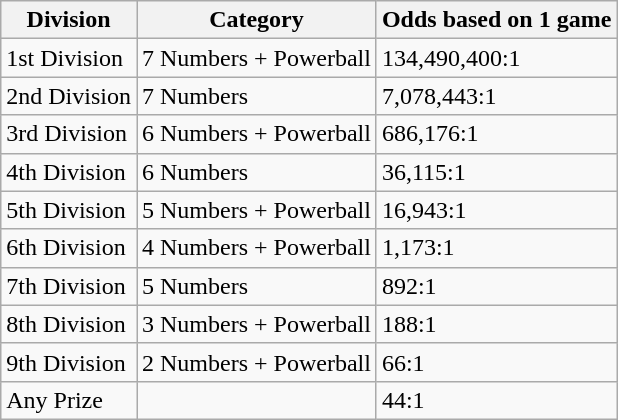<table class="wikitable" border="1">
<tr>
<th>Division</th>
<th>Category</th>
<th>Odds based on 1 game</th>
</tr>
<tr>
<td>1st Division</td>
<td>7 Numbers + Powerball</td>
<td>134,490,400:1</td>
</tr>
<tr>
<td>2nd Division</td>
<td>7 Numbers</td>
<td>7,078,443:1</td>
</tr>
<tr>
<td>3rd Division</td>
<td>6 Numbers + Powerball</td>
<td>686,176:1</td>
</tr>
<tr>
<td>4th Division</td>
<td>6 Numbers</td>
<td>36,115:1</td>
</tr>
<tr>
<td>5th Division</td>
<td>5 Numbers + Powerball</td>
<td>16,943:1</td>
</tr>
<tr>
<td>6th Division</td>
<td>4 Numbers + Powerball</td>
<td>1,173:1</td>
</tr>
<tr>
<td>7th Division</td>
<td>5 Numbers</td>
<td>892:1</td>
</tr>
<tr>
<td>8th Division</td>
<td>3 Numbers + Powerball</td>
<td>188:1</td>
</tr>
<tr>
<td>9th Division</td>
<td>2 Numbers + Powerball</td>
<td>66:1</td>
</tr>
<tr>
<td>Any Prize</td>
<td></td>
<td>44:1</td>
</tr>
</table>
